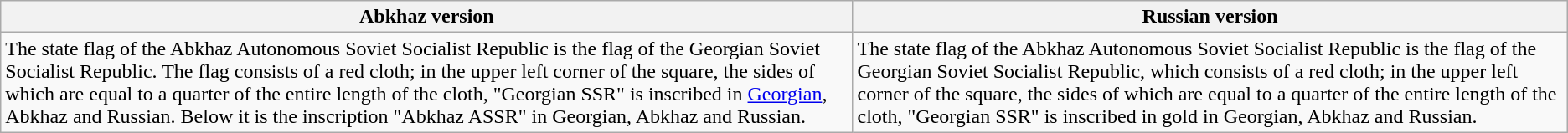<table class="wikitable">
<tr>
<th>Abkhaz version</th>
<th>Russian version</th>
</tr>
<tr>
<td>The state flag of the Abkhaz Autonomous Soviet Socialist Republic is the flag of the Georgian Soviet Socialist Republic. The flag consists of a red cloth; in the upper left corner of the square, the sides of which are equal to a quarter of the entire length of the cloth, "Georgian SSR" is inscribed in <a href='#'>Georgian</a>, Abkhaz and Russian. Below it is the inscription "Abkhaz ASSR" in Georgian, Abkhaz and Russian.</td>
<td>The state flag of the Abkhaz Autonomous Soviet Socialist Republic is the flag of the Georgian Soviet Socialist Republic, which consists of a red cloth; in the upper left corner of the square, the sides of which are equal to a quarter of the entire length of the cloth, "Georgian SSR" is inscribed in gold in Georgian, Abkhaz and Russian.</td>
</tr>
</table>
